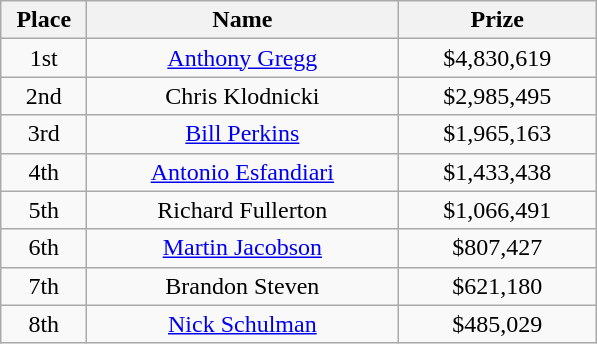<table class="wikitable">
<tr>
<th width="50">Place</th>
<th width="200">Name</th>
<th width="125">Prize</th>
</tr>
<tr>
<td align = "center">1st</td>
<td align = "center"> <a href='#'>Anthony Gregg</a></td>
<td align = "center">$4,830,619</td>
</tr>
<tr>
<td align = "center">2nd</td>
<td align = "center"> Chris Klodnicki</td>
<td align = "center">$2,985,495</td>
</tr>
<tr>
<td align = "center">3rd</td>
<td align = "center"> <a href='#'>Bill Perkins</a></td>
<td align = "center">$1,965,163</td>
</tr>
<tr>
<td align = "center">4th</td>
<td align = "center"> <a href='#'>Antonio Esfandiari</a></td>
<td align = "center">$1,433,438</td>
</tr>
<tr>
<td align = "center">5th</td>
<td align = "center"> Richard Fullerton</td>
<td align = "center">$1,066,491</td>
</tr>
<tr>
<td align = "center">6th</td>
<td align = "center"> <a href='#'>Martin Jacobson</a></td>
<td align = "center">$807,427</td>
</tr>
<tr>
<td align = "center">7th</td>
<td align = "center"> Brandon Steven</td>
<td align = "center">$621,180</td>
</tr>
<tr>
<td align = "center">8th</td>
<td align = "center"> <a href='#'>Nick Schulman</a></td>
<td align = "center">$485,029</td>
</tr>
</table>
